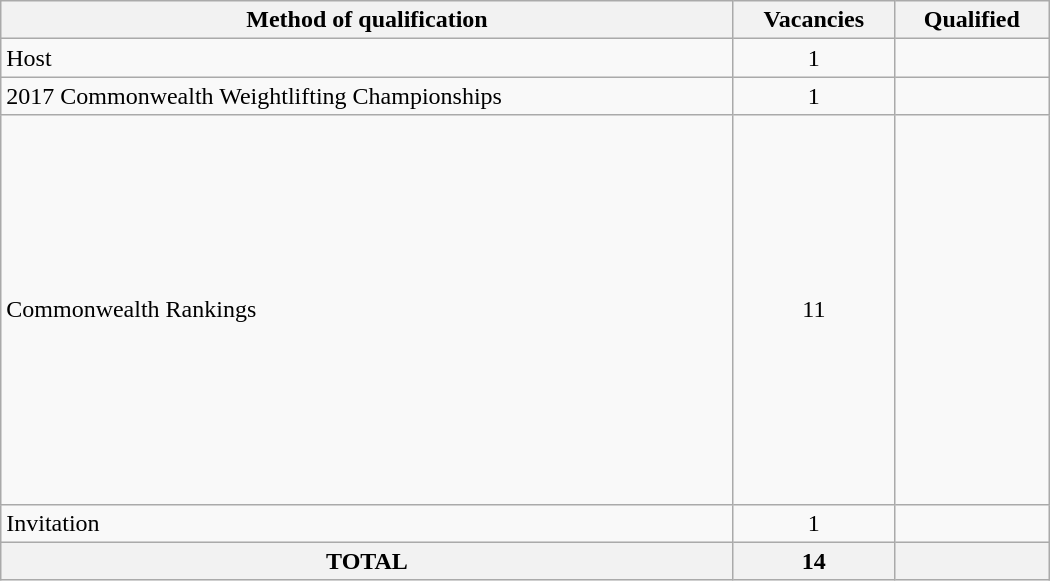<table class = "wikitable" width=700>
<tr>
<th>Method of qualification</th>
<th>Vacancies</th>
<th>Qualified</th>
</tr>
<tr>
<td>Host</td>
<td align="center">1</td>
<td></td>
</tr>
<tr>
<td>2017 Commonwealth Weightlifting Championships</td>
<td align="center">1</td>
<td></td>
</tr>
<tr>
<td>Commonwealth Rankings</td>
<td align="center">11</td>
<td><br><br><br><br><br><br><br><s></s><br><s></s><br><s></s><br><br><s></s><br><br><br></td>
</tr>
<tr>
<td>Invitation</td>
<td align="center">1</td>
<td></td>
</tr>
<tr>
<th>TOTAL</th>
<th>14</th>
<th></th>
</tr>
</table>
